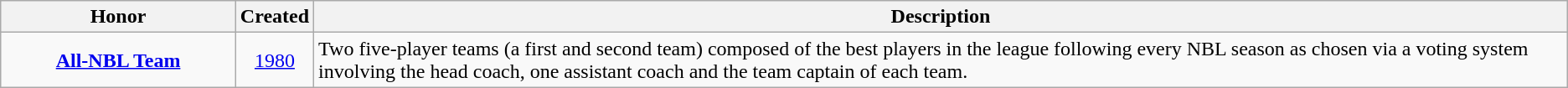<table class="wikitable plainrowheaders sortable" summary="Honor (sortable), Created (sortable), Description and Notes">
<tr>
<th scope="col" width=15% class="unsortable">Honor</th>
<th scope="col">Created</th>
<th scope="col" class="unsortable">Description</th>
</tr>
<tr>
<th scope="row" style="background-color:transparent;"><a href='#'>All-NBL Team</a></th>
<td align=center><a href='#'>1980</a></td>
<td>Two five-player teams (a first and second team) composed of the best players in the league following every NBL season as chosen via a voting system involving the head coach, one assistant coach and the team captain of each team.</td>
</tr>
</table>
